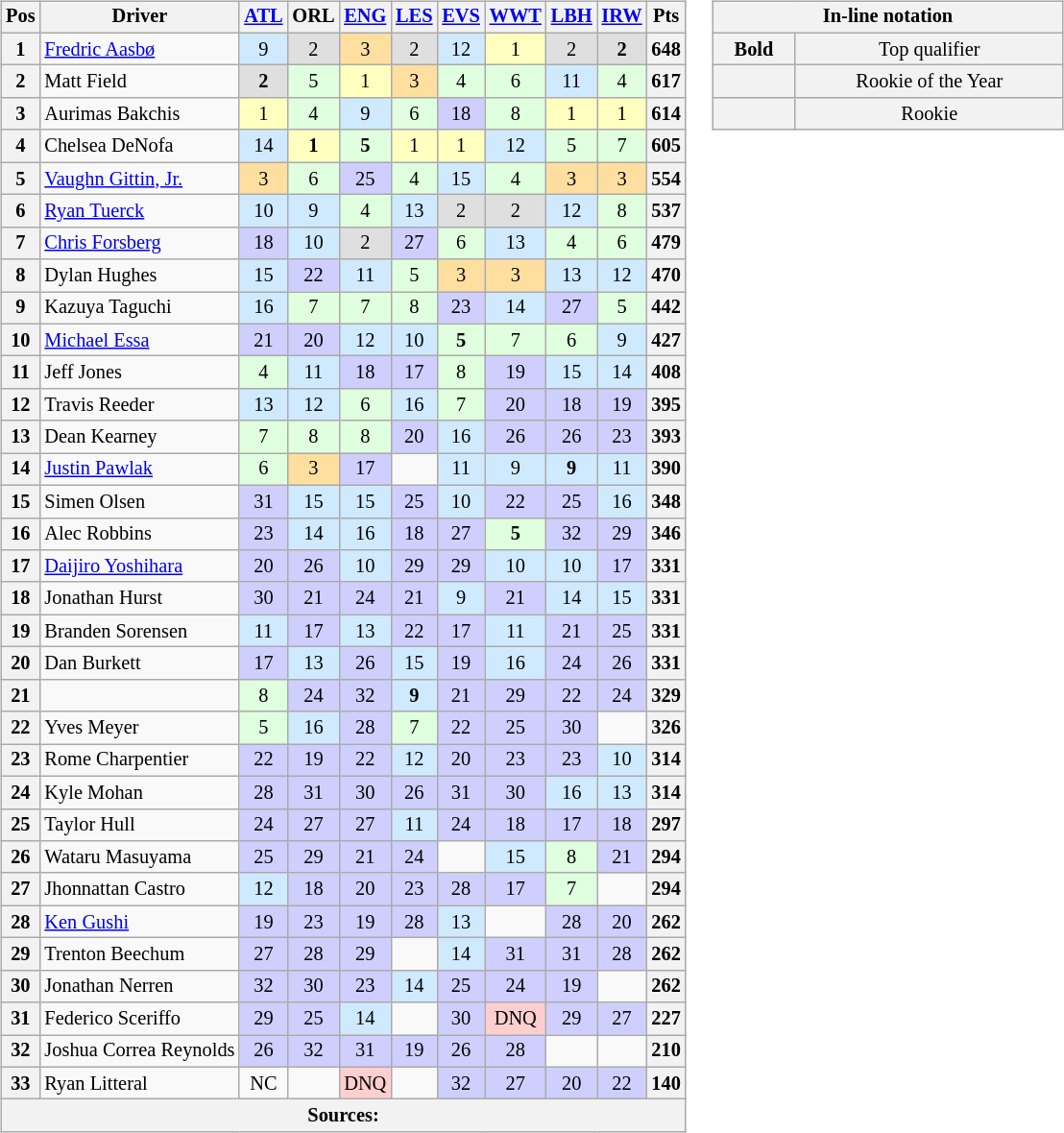<table>
<tr>
<td valign="top"><br><table class="wikitable" style="font-size:85%;text-align:center">
<tr>
<th>Pos</th>
<th>Driver</th>
<th><a href='#'>ATL</a></th>
<th>ORL</th>
<th><a href='#'>ENG</a></th>
<th><a href='#'>LES</a></th>
<th><a href='#'>EVS</a></th>
<th><a href='#'>WWT</a></th>
<th><a href='#'>LBH</a></th>
<th><a href='#'>IRW</a></th>
<th>Pts</th>
</tr>
<tr>
<th>1</th>
<td align=left> <a href='#'>Fredric Aasbø</a></td>
<td style="background:#cfeaff;">9</td>
<td style="background:#dfdfdf;">2</td>
<td style="background:#ffdf9f;">3</td>
<td style="background:#dfdfdf;">2</td>
<td style="background:#cfeaff;">12</td>
<td style="background:#ffffbf;">1</td>
<td style="background:#dfdfdf;">2</td>
<td style="background:#dfdfdf;"><strong>2</strong></td>
<th>648</th>
</tr>
<tr>
<th>2</th>
<td align=left> Matt Field</td>
<td style="background:#dfdfdf;"><strong>2</strong></td>
<td style="background:#dfffdf;">5</td>
<td style="background:#ffffbf;">1</td>
<td style="background:#ffdf9f;">3</td>
<td style="background:#dfffdf;">4</td>
<td style="background:#dfffdf;">6</td>
<td style="background:#cfeaff;">11</td>
<td style="background:#dfffdf;">4</td>
<th>617</th>
</tr>
<tr>
<th>3</th>
<td align=left> Aurimas Bakchis</td>
<td style="background:#ffffbf;">1</td>
<td style="background:#dfffdf;">4</td>
<td style="background:#cfeaff;">9</td>
<td style="background:#dfffdf;">6</td>
<td style="background:#cfcfff;">18</td>
<td style="background:#dfffdf;">8</td>
<td style="background:#ffffbf;">1</td>
<td style="background:#ffffbf;">1</td>
<th>614</th>
</tr>
<tr>
<th>4</th>
<td align=left> Chelsea DeNofa</td>
<td style="background:#cfeaff;">14</td>
<td style="background:#ffffbf;"><strong>1</strong></td>
<td style="background:#dfffdf;"><strong>5</strong></td>
<td style="background:#ffffbf;">1</td>
<td style="background:#ffffbf;">1</td>
<td style="background:#cfeaff;">12</td>
<td style="background:#dfffdf;">5</td>
<td style="background:#dfffdf;">7</td>
<th>605</th>
</tr>
<tr>
<th>5</th>
<td align=left> <a href='#'>Vaughn Gittin, Jr.</a></td>
<td style="background:#ffdf9f;">3</td>
<td style="background:#dfffdf;">6</td>
<td style="background:#cfcfff;">25</td>
<td style="background:#dfffdf;">4</td>
<td style="background:#cfeaff;">15</td>
<td style="background:#dfffdf;">4</td>
<td style="background:#ffdf9f;">3</td>
<td style="background:#ffdf9f;">3</td>
<th>554</th>
</tr>
<tr>
<th>6</th>
<td align=left> <a href='#'>Ryan Tuerck</a></td>
<td style="background:#cfeaff;">10</td>
<td style="background:#cfeaff;">9</td>
<td style="background:#dfffdf;">4</td>
<td style="background:#cfeaff;">13</td>
<td style="background:#dfdfdf;">2</td>
<td style="background:#dfdfdf;">2</td>
<td style="background:#cfeaff;">12</td>
<td style="background:#dfffdf;">8</td>
<th>537</th>
</tr>
<tr>
<th>7</th>
<td align=left> <a href='#'>Chris Forsberg</a></td>
<td style="background:#cfcfff;">18</td>
<td style="background:#cfeaff;">10</td>
<td style="background:#dfdfdf;">2</td>
<td style="background:#cfcfff;">27</td>
<td style="background:#dfffdf;">6</td>
<td style="background:#cfeaff;">13</td>
<td style="background:#dfffdf;">4</td>
<td style="background:#dfffdf;">6</td>
<th>479</th>
</tr>
<tr>
<th>8</th>
<td align=left> Dylan Hughes</td>
<td style="background:#cfeaff;">15</td>
<td style="background:#cfcfff;">22</td>
<td style="background:#cfeaff;">11</td>
<td style="background:#dfffdf;">5</td>
<td style="background:#ffdf9f;">3</td>
<td style="background:#ffdf9f;">3</td>
<td style="background:#cfeaff;">13</td>
<td style="background:#cfeaff;">12</td>
<th>470</th>
</tr>
<tr>
<th>9</th>
<td align=left> Kazuya Taguchi</td>
<td style="background:#cfeaff;">16</td>
<td style="background:#dfffdf;">7</td>
<td style="background:#dfffdf;">7</td>
<td style="background:#dfffdf;">8</td>
<td style="background:#cfcfff;">23</td>
<td style="background:#cfeaff;">14</td>
<td style="background:#cfcfff;">27</td>
<td style="background:#dfffdf;">5</td>
<th>442</th>
</tr>
<tr>
<th>10</th>
<td align=left> <a href='#'>Michael Essa</a></td>
<td style="background:#cfcfff;">21</td>
<td style="background:#cfcfff;">20</td>
<td style="background:#cfeaff;">12</td>
<td style="background:#cfeaff;">10</td>
<td style="background:#dfffdf;"><strong>5</strong></td>
<td style="background:#dfffdf;">7</td>
<td style="background:#dfffdf;">6</td>
<td style="background:#cfeaff;">9</td>
<th>427</th>
</tr>
<tr>
<th>11</th>
<td align=left> Jeff Jones</td>
<td style="background:#dfffdf;">4</td>
<td style="background:#cfeaff;">11</td>
<td style="background:#cfcfff;">18</td>
<td style="background:#cfcfff;">17</td>
<td style="background:#dfffdf;">8</td>
<td style="background:#cfcfff;">19</td>
<td style="background:#cfeaff;">15</td>
<td style="background:#cfeaff;">14</td>
<th>408</th>
</tr>
<tr>
<th>12</th>
<td align=left> Travis Reeder</td>
<td style="background:#cfeaff;">13</td>
<td style="background:#cfeaff;">12</td>
<td style="background:#dfffdf;">6</td>
<td style="background:#cfeaff;">16</td>
<td style="background:#dfffdf;">7</td>
<td style="background:#cfcfff;">20</td>
<td style="background:#cfcfff;">18</td>
<td style="background:#cfcfff;">19</td>
<th>395</th>
</tr>
<tr>
<th>13</th>
<td align=left> Dean Kearney</td>
<td style="background:#dfffdf;">7</td>
<td style="background:#dfffdf;">8</td>
<td style="background:#dfffdf;">8</td>
<td style="background:#cfcfff;">20</td>
<td style="background:#cfeaff;">16</td>
<td style="background:#cfcfff;">26</td>
<td style="background:#cfcfff;">26</td>
<td style="background:#cfcfff;">23</td>
<th>393</th>
</tr>
<tr>
<th>14</th>
<td align=left> <a href='#'>Justin Pawlak</a></td>
<td style="background:#dfffdf;">6</td>
<td style="background:#ffdf9f;">3</td>
<td style="background:#cfcfff;">17</td>
<td></td>
<td style="background:#cfeaff;">11</td>
<td style="background:#cfeaff;">9</td>
<td style="background:#cfeaff;"><strong>9</strong></td>
<td style="background:#cfeaff;">11</td>
<th>390</th>
</tr>
<tr>
<th>15</th>
<td align=left> Simen Olsen </td>
<td style="background:#cfcfff;">31</td>
<td style="background:#cfeaff;">15</td>
<td style="background:#cfeaff;">15</td>
<td style="background:#cfcfff;">25</td>
<td style="background:#cfeaff;">10</td>
<td style="background:#cfcfff;">22</td>
<td style="background:#cfcfff;">25</td>
<td style="background:#cfeaff;">16</td>
<th>348</th>
</tr>
<tr>
<th>16</th>
<td align=left> Alec Robbins</td>
<td style="background:#cfcfff;">23</td>
<td style="background:#cfeaff;">14</td>
<td style="background:#cfeaff;">16</td>
<td style="background:#cfcfff;">18</td>
<td style="background:#cfcfff;">27</td>
<td style="background:#dfffdf;"><strong>5</strong></td>
<td style="background:#cfcfff;">32</td>
<td style="background:#cfcfff;">29</td>
<th>346</th>
</tr>
<tr>
<th>17</th>
<td align=left> <a href='#'>Daijiro Yoshihara</a></td>
<td style="background:#cfcfff;">20</td>
<td style="background:#cfcfff;">26</td>
<td style="background:#cfeaff;">10</td>
<td style="background:#cfcfff;">29</td>
<td style="background:#cfcfff;">29</td>
<td style="background:#cfeaff;">10</td>
<td style="background:#cfeaff;">10</td>
<td style="background:#cfcfff;">17</td>
<th>331</th>
</tr>
<tr>
<th>18</th>
<td align=left> Jonathan Hurst </td>
<td style="background:#cfcfff;">30</td>
<td style="background:#cfcfff;">21</td>
<td style="background:#cfcfff;">24</td>
<td style="background:#cfcfff;">21</td>
<td style="background:#cfeaff;">9</td>
<td style="background:#cfcfff;">21</td>
<td style="background:#cfeaff;">14</td>
<td style="background:#cfeaff;">15</td>
<th>331</th>
</tr>
<tr>
<th>19</th>
<td align=left> Branden Sorensen </td>
<td style="background:#cfeaff;">11</td>
<td style="background:#cfcfff;">17</td>
<td style="background:#cfeaff;">13</td>
<td style="background:#cfcfff;">22</td>
<td style="background:#cfcfff;">17</td>
<td style="background:#cfeaff;">11</td>
<td style="background:#cfcfff;">21</td>
<td style="background:#cfcfff;">25</td>
<th>331</th>
</tr>
<tr>
<th>20</th>
<td align=left> Dan Burkett</td>
<td style="background:#cfcfff;">17</td>
<td style="background:#cfeaff;">13</td>
<td style="background:#cfcfff;">26</td>
<td style="background:#cfeaff;">15</td>
<td style="background:#cfcfff;">19</td>
<td style="background:#cfeaff;">16</td>
<td style="background:#cfcfff;">24</td>
<td style="background:#cfcfff;">26</td>
<th>331</th>
</tr>
<tr>
<th>21</th>
<td align=left> </td>
<td style="background:#dfffdf;">8</td>
<td style="background:#cfcfff;">24</td>
<td style="background:#cfcfff;">32</td>
<td style="background:#cfeaff;"><strong>9</strong></td>
<td style="background:#cfcfff;">21</td>
<td style="background:#cfcfff;">29</td>
<td style="background:#cfcfff;">22</td>
<td style="background:#cfcfff;">24</td>
<th>329</th>
</tr>
<tr>
<th>22</th>
<td align=left> Yves Meyer</td>
<td style="background:#dfffdf;">5</td>
<td style="background:#cfeaff;">16</td>
<td style="background:#cfcfff;">28</td>
<td style="background:#dfffdf;">7</td>
<td style="background:#cfcfff;">22</td>
<td style="background:#cfcfff;">25</td>
<td style="background:#cfcfff;">30</td>
<td></td>
<th>326</th>
</tr>
<tr>
<th>23</th>
<td align=left> Rome Charpentier</td>
<td style="background:#cfcfff;">22</td>
<td style="background:#cfcfff;">19</td>
<td style="background:#cfcfff;">22</td>
<td style="background:#cfeaff;">12</td>
<td style="background:#cfcfff;">20</td>
<td style="background:#cfcfff;">23</td>
<td style="background:#cfcfff;">23</td>
<td style="background:#cfeaff;">10</td>
<th>314</th>
</tr>
<tr>
<th>24</th>
<td align=left> Kyle Mohan</td>
<td style="background:#cfcfff;">28</td>
<td style="background:#cfcfff;">31</td>
<td style="background:#cfcfff;">30</td>
<td style="background:#cfcfff;">26</td>
<td style="background:#cfcfff;">31</td>
<td style="background:#cfcfff;">30</td>
<td style="background:#cfeaff;">16</td>
<td style="background:#cfeaff;">13</td>
<th>314</th>
</tr>
<tr>
<th>25</th>
<td align=left> Taylor Hull</td>
<td style="background:#cfcfff;">24</td>
<td style="background:#cfcfff;">27</td>
<td style="background:#cfcfff;">27</td>
<td style="background:#cfeaff;">11</td>
<td style="background:#cfcfff;">24</td>
<td style="background:#cfcfff;">18</td>
<td style="background:#cfcfff;">17</td>
<td style="background:#cfcfff;">18</td>
<th>297</th>
</tr>
<tr>
<th>26</th>
<td align=left> Wataru Masuyama</td>
<td style="background:#cfcfff;">25</td>
<td style="background:#cfcfff;">29</td>
<td style="background:#cfcfff;">21</td>
<td style="background:#cfcfff;">24</td>
<td></td>
<td style="background:#cfeaff;">15</td>
<td style="background:#dfffdf;">8</td>
<td style="background:#cfcfff;">21</td>
<th>294</th>
</tr>
<tr>
<th>27</th>
<td align=left> Jhonnattan Castro</td>
<td style="background:#cfeaff;">12</td>
<td style="background:#cfcfff;">18</td>
<td style="background:#cfcfff;">20</td>
<td style="background:#cfcfff;">23</td>
<td style="background:#cfcfff;">28</td>
<td style="background:#cfcfff;">17</td>
<td style="background:#dfffdf;">7</td>
<td></td>
<th>294</th>
</tr>
<tr>
<th>28</th>
<td align=left> <a href='#'>Ken Gushi</a></td>
<td style="background:#cfcfff;">19</td>
<td style="background:#cfcfff;">23</td>
<td style="background:#cfcfff;">19</td>
<td style="background:#cfcfff;">28</td>
<td style="background:#cfeaff;">13</td>
<td></td>
<td style="background:#cfcfff;">28</td>
<td style="background:#cfcfff;">20</td>
<th>262</th>
</tr>
<tr>
<th>29</th>
<td align=left> Trenton Beechum </td>
<td style="background:#cfcfff;">27</td>
<td style="background:#cfcfff;">28</td>
<td style="background:#cfcfff;">29</td>
<td></td>
<td style="background:#cfeaff;">14</td>
<td style="background:#cfcfff;">31</td>
<td style="background:#cfcfff;">31</td>
<td style="background:#cfcfff;">28</td>
<th>262</th>
</tr>
<tr>
<th>30</th>
<td align=left> Jonathan Nerren</td>
<td style="background:#cfcfff;">32</td>
<td style="background:#cfcfff;">30</td>
<td style="background:#cfcfff;">23</td>
<td style="background:#cfeaff;">14</td>
<td style="background:#cfcfff;">25</td>
<td style="background:#cfcfff;">24</td>
<td style="background:#cfcfff;">19</td>
<td></td>
<th>262</th>
</tr>
<tr>
<th>31</th>
<td align=left> Federico Sceriffo</td>
<td style="background:#cfcfff;">29</td>
<td style="background:#cfcfff;">25</td>
<td style="background:#cfeaff;">14</td>
<td></td>
<td style="background:#cfcfff;">30</td>
<td style="background:#ffcfcf;">DNQ</td>
<td style="background:#cfcfff;">29</td>
<td style="background:#cfcfff;">27</td>
<th>227</th>
</tr>
<tr>
<th>32</th>
<td align=left> Joshua Correa Reynolds </td>
<td style="background:#cfcfff;">26</td>
<td style="background:#cfcfff;">32</td>
<td style="background:#cfcfff;">31</td>
<td style="background:#cfcfff;">19</td>
<td style="background:#cfcfff;">26</td>
<td style="background:#cfcfff;">28</td>
<td></td>
<td></td>
<th>210</th>
</tr>
<tr>
<th>33</th>
<td align=left> Ryan Litteral</td>
<td>NC</td>
<td></td>
<td style="background:#ffcfcf;">DNQ</td>
<td></td>
<td style="background:#cfcfff;">32</td>
<td style="background:#cfcfff;">27</td>
<td style="background:#cfcfff;">20</td>
<td style="background:#cfcfff;">22</td>
<th>140</th>
</tr>
<tr>
<th colspan=11>Sources:</th>
</tr>
</table>
</td>
<td valign="top"><br><table class="wikitable" style="font-size:85%; text-align:center; width: 18em">
<tr>
<td colspan="2" align="center" style="background:#F2F2F2"><strong>In-line notation</strong></td>
</tr>
<tr>
<td align="center" style="background:#F2F2F2"><strong>Bold</strong></td>
<td align="center" style="background:#F2F2F2">Top qualifier</td>
</tr>
<tr>
<td align="center" style="background:#F2F2F2"></td>
<td align="center" style="background:#F2F2F2">Rookie of the Year</td>
</tr>
<tr>
<td align="center" style="background:#F2F2F2"></td>
<td align="center" style="background:#F2F2F2">Rookie</td>
</tr>
</table>
</td>
</tr>
</table>
